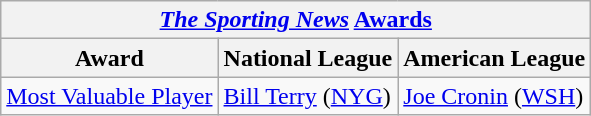<table class="wikitable">
<tr>
<th colspan="3"><em><a href='#'>The Sporting News</a></em> <a href='#'>Awards</a></th>
</tr>
<tr>
<th>Award</th>
<th>National League</th>
<th>American League</th>
</tr>
<tr>
<td><a href='#'>Most Valuable Player</a></td>
<td><a href='#'>Bill Terry</a> (<a href='#'>NYG</a>)</td>
<td><a href='#'>Joe Cronin</a> (<a href='#'>WSH</a>)</td>
</tr>
</table>
